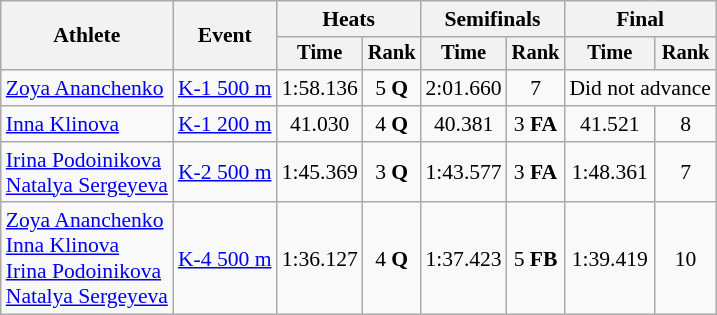<table class=wikitable style="font-size:90%">
<tr>
<th rowspan="2">Athlete</th>
<th rowspan="2">Event</th>
<th colspan=2>Heats</th>
<th colspan=2>Semifinals</th>
<th colspan=2>Final</th>
</tr>
<tr style="font-size:95%">
<th>Time</th>
<th>Rank</th>
<th>Time</th>
<th>Rank</th>
<th>Time</th>
<th>Rank</th>
</tr>
<tr align=center>
<td align=left><a href='#'>Zoya Ananchenko</a></td>
<td align=left><a href='#'>K-1 500 m</a></td>
<td>1:58.136</td>
<td>5 <strong>Q</strong></td>
<td>2:01.660</td>
<td>7</td>
<td colspan=2>Did not advance</td>
</tr>
<tr align=center>
<td align=left><a href='#'>Inna Klinova</a></td>
<td align=left><a href='#'>K-1 200 m</a></td>
<td>41.030</td>
<td>4 <strong>Q</strong></td>
<td>40.381</td>
<td>3 <strong>FA</strong></td>
<td>41.521</td>
<td>8</td>
</tr>
<tr align=center>
<td align=left><a href='#'>Irina Podoinikova</a><br><a href='#'>Natalya Sergeyeva</a></td>
<td align=left><a href='#'>K-2 500 m</a></td>
<td>1:45.369</td>
<td>3 <strong>Q</strong></td>
<td>1:43.577</td>
<td>3 <strong>FA</strong></td>
<td>1:48.361</td>
<td>7</td>
</tr>
<tr align=center>
<td align=left><a href='#'>Zoya Ananchenko</a><br><a href='#'>Inna Klinova</a><br><a href='#'>Irina Podoinikova</a><br><a href='#'>Natalya Sergeyeva</a></td>
<td align=left><a href='#'>K-4 500 m</a></td>
<td>1:36.127</td>
<td>4 <strong>Q</strong></td>
<td>1:37.423</td>
<td>5 <strong>FB</strong></td>
<td>1:39.419</td>
<td>10</td>
</tr>
</table>
